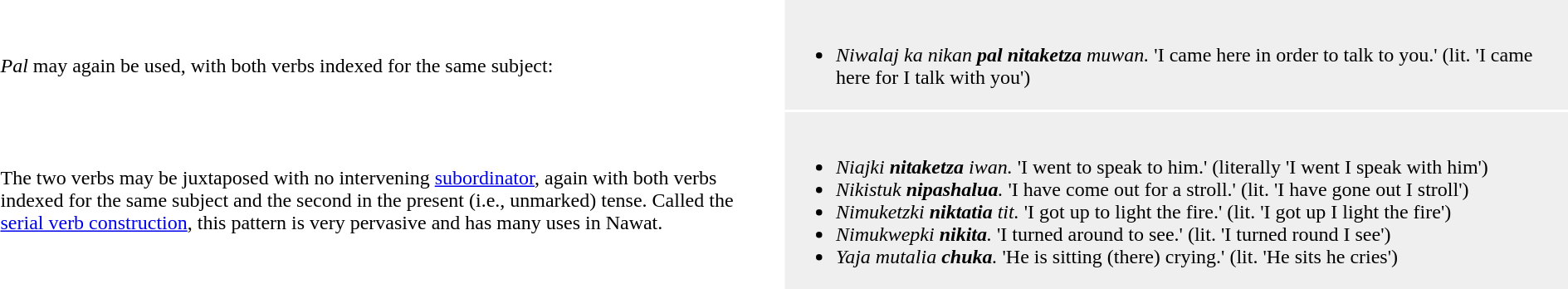<table>
<tr>
<td width="50%"><br><em>Pal</em> may again be used, with both verbs indexed for the same subject:</td>
<td width="50%"; style="background:#efefef;"><br><ul><li><em>Niwalaj ka nikan <strong>pal nitaketza</strong> muwan.</em> 'I came here in order to talk to you.' (lit. 'I came here for I talk with you')</li></ul></td>
</tr>
<tr>
<td>The two verbs may be juxtaposed with no intervening <a href='#'>subordinator</a>, again with both verbs indexed for the same subject and the second in the present (i.e., unmarked) tense. Called the <a href='#'>serial verb construction</a>, this pattern is very pervasive and has many uses in Nawat.</td>
<td style="background:#efefef;"><br><ul><li><em>Niajki <strong>nitaketza</strong> iwan.</em> 'I went to speak to him.' (literally 'I went I speak with him')</li><li><em>Nikistuk <strong>nipashalua</strong>.</em> 'I have come out for a stroll.' (lit. 'I have gone out I stroll')</li><li><em>Nimuketzki <strong>niktatia</strong> tit.</em> 'I got up to light the fire.' (lit. 'I got up I light the fire')</li><li><em>Nimukwepki <strong>nikita</strong>.</em> 'I turned around to see.' (lit. 'I turned round I see')</li><li><em>Yaja mutalia <strong>chuka</strong>.</em> 'He is sitting (there) crying.' (lit. 'He sits he cries')</li></ul></td>
</tr>
</table>
